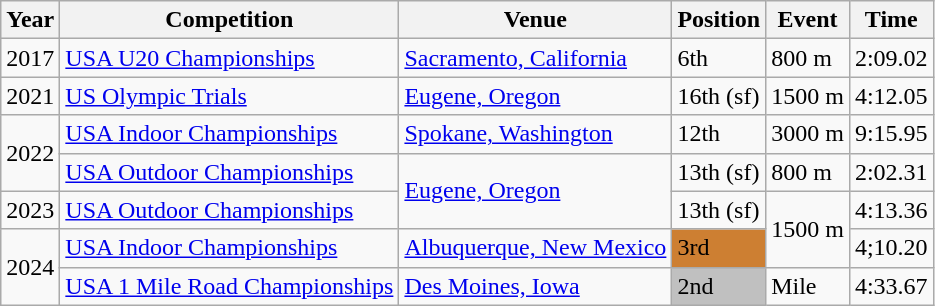<table class="wikitable">
<tr>
<th>Year</th>
<th>Competition</th>
<th>Venue</th>
<th>Position</th>
<th>Event</th>
<th>Time</th>
</tr>
<tr>
<td>2017</td>
<td><a href='#'>USA U20 Championships</a></td>
<td><a href='#'>Sacramento, California</a></td>
<td>6th</td>
<td>800 m</td>
<td>2:09.02</td>
</tr>
<tr>
<td>2021</td>
<td><a href='#'>US Olympic Trials</a></td>
<td><a href='#'>Eugene, Oregon</a></td>
<td>16th (sf)</td>
<td>1500 m</td>
<td>4:12.05</td>
</tr>
<tr>
<td rowspan="2">2022</td>
<td><a href='#'>USA Indoor Championships</a></td>
<td><a href='#'>Spokane, Washington</a></td>
<td>12th</td>
<td>3000 m</td>
<td>9:15.95</td>
</tr>
<tr>
<td><a href='#'>USA Outdoor Championships</a></td>
<td rowspan="2"><a href='#'>Eugene, Oregon</a></td>
<td>13th (sf)</td>
<td>800 m</td>
<td>2:02.31</td>
</tr>
<tr>
<td>2023</td>
<td><a href='#'>USA Outdoor Championships</a></td>
<td>13th (sf)</td>
<td rowspan="2">1500 m</td>
<td>4:13.36</td>
</tr>
<tr>
<td rowspan="2">2024</td>
<td><a href='#'>USA Indoor Championships</a></td>
<td><a href='#'>Albuquerque, New Mexico</a></td>
<td bgcolor=#CD7F32>3rd</td>
<td>4;10.20</td>
</tr>
<tr>
<td><a href='#'>USA 1 Mile Road Championships</a></td>
<td><a href='#'>Des Moines, Iowa</a></td>
<td bgcolor=silver>2nd</td>
<td>Mile</td>
<td>4:33.67</td>
</tr>
</table>
